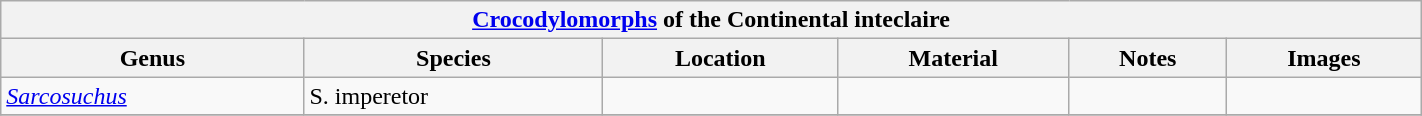<table class="wikitable" align="center" width="75%">
<tr>
<th colspan="6" align="center"><a href='#'>Crocodylomorphs</a> of the Continental inteclaire</th>
</tr>
<tr>
<th>Genus</th>
<th>Species</th>
<th>Location</th>
<th>Material</th>
<th>Notes</th>
<th>Images</th>
</tr>
<tr>
<td><em><a href='#'>Sarcosuchus</a></em></td>
<td>S. imperetor</td>
<td></td>
<td></td>
<td></td>
<td></td>
</tr>
<tr>
</tr>
</table>
